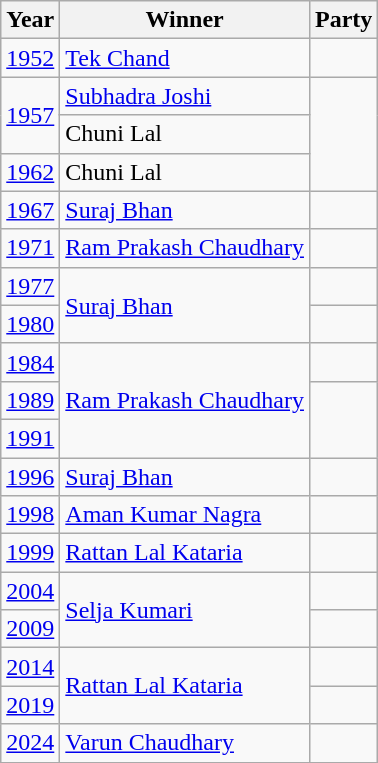<table class="wikitable">
<tr>
<th>Year</th>
<th>Winner</th>
<th colspan="2">Party</th>
</tr>
<tr>
<td><a href='#'>1952</a></td>
<td><a href='#'>Tek Chand</a></td>
<td></td>
</tr>
<tr>
<td rowspan="2"><a href='#'>1957</a></td>
<td><a href='#'>Subhadra Joshi</a></td>
</tr>
<tr>
<td>Chuni Lal</td>
</tr>
<tr>
<td><a href='#'>1962</a></td>
<td>Chuni Lal</td>
</tr>
<tr>
<td><a href='#'>1967</a></td>
<td><a href='#'>Suraj Bhan</a></td>
<td></td>
</tr>
<tr>
<td><a href='#'>1971</a></td>
<td><a href='#'>Ram Prakash Chaudhary</a></td>
<td></td>
</tr>
<tr>
<td><a href='#'>1977</a></td>
<td rowspan="2"><a href='#'>Suraj Bhan</a></td>
<td></td>
</tr>
<tr>
<td><a href='#'>1980</a></td>
</tr>
<tr>
<td><a href='#'>1984</a></td>
<td rowspan="3"><a href='#'>Ram Prakash Chaudhary</a></td>
<td></td>
</tr>
<tr>
<td><a href='#'>1989</a></td>
</tr>
<tr>
<td><a href='#'>1991</a></td>
</tr>
<tr>
<td><a href='#'>1996</a></td>
<td><a href='#'>Suraj Bhan</a></td>
<td></td>
</tr>
<tr>
<td><a href='#'>1998</a></td>
<td><a href='#'>Aman Kumar Nagra</a></td>
<td></td>
</tr>
<tr>
<td><a href='#'>1999</a></td>
<td><a href='#'>Rattan Lal Kataria</a></td>
<td></td>
</tr>
<tr>
<td><a href='#'>2004</a></td>
<td rowspan="2"><a href='#'>Selja Kumari</a></td>
<td></td>
</tr>
<tr>
<td><a href='#'>2009</a></td>
</tr>
<tr>
<td><a href='#'>2014</a></td>
<td rowspan="2"><a href='#'>Rattan Lal Kataria</a></td>
<td></td>
</tr>
<tr>
<td><a href='#'>2019</a></td>
</tr>
<tr>
<td><a href='#'>2024</a></td>
<td><a href='#'>Varun Chaudhary</a></td>
<td></td>
</tr>
<tr>
</tr>
</table>
